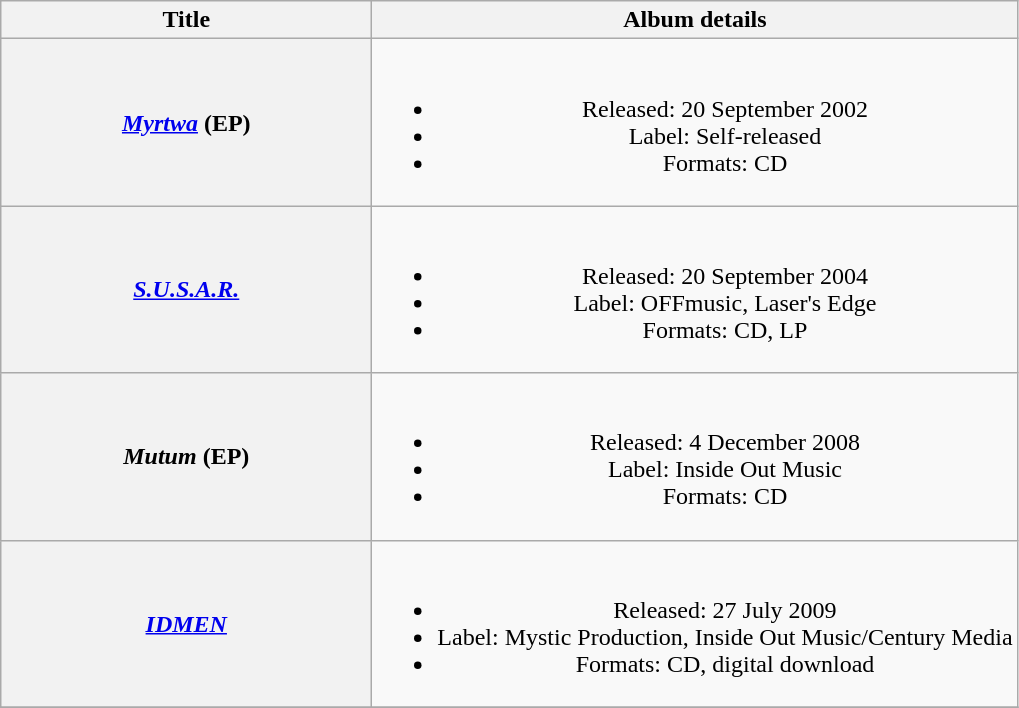<table class="wikitable plainrowheaders" style="text-align:center;">
<tr>
<th scope="col" style="width:15em;">Title</th>
<th scope="col">Album details</th>
</tr>
<tr>
<th scope="row"><em><a href='#'>Myrtwa</a></em> (EP)</th>
<td><br><ul><li>Released: 20 September 2002</li><li>Label: Self-released</li><li>Formats: CD</li></ul></td>
</tr>
<tr>
<th scope="row"><em><a href='#'>S.U.S.A.R.</a></em></th>
<td><br><ul><li>Released: 20 September 2004</li><li>Label: OFFmusic, Laser's Edge</li><li>Formats: CD, LP</li></ul></td>
</tr>
<tr>
<th scope="row"><em>Mutum</em> (EP)</th>
<td><br><ul><li>Released: 4 December 2008</li><li>Label: Inside Out Music</li><li>Formats: CD</li></ul></td>
</tr>
<tr>
<th scope="row"><em><a href='#'>IDMEN</a></em></th>
<td><br><ul><li>Released: 27 July 2009</li><li>Label: Mystic Production, Inside Out Music/Century Media</li><li>Formats: CD, digital download</li></ul></td>
</tr>
<tr>
</tr>
</table>
